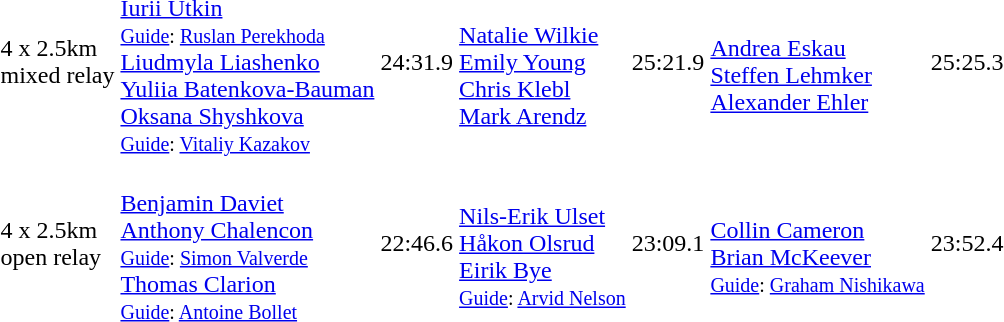<table>
<tr>
<td>4 x 2.5km<br>mixed relay<br></td>
<td><br><a href='#'>Iurii Utkin</a><br><small><a href='#'>Guide</a>: <a href='#'>Ruslan Perekhoda</a></small><br><a href='#'>Liudmyla Liashenko</a><br><a href='#'>Yuliia Batenkova-Bauman</a><br><a href='#'>Oksana Shyshkova</a><br><small><a href='#'>Guide</a>: <a href='#'>Vitaliy Kazakov</a></small></td>
<td>24:31.9</td>
<td><br><a href='#'>Natalie Wilkie</a><br><a href='#'>Emily Young</a><br><a href='#'>Chris Klebl</a><br><a href='#'>Mark Arendz</a></td>
<td>25:21.9</td>
<td><br><a href='#'>Andrea Eskau</a><br><a href='#'>Steffen Lehmker</a><br><a href='#'>Alexander Ehler</a></td>
<td>25:25.3</td>
</tr>
<tr>
<td>4 x 2.5km<br>open relay<br></td>
<td><br><a href='#'>Benjamin Daviet</a><br><a href='#'>Anthony Chalencon</a><br><small><a href='#'>Guide</a>: <a href='#'>Simon Valverde</a></small><br><a href='#'>Thomas Clarion</a><br><small><a href='#'>Guide</a>: <a href='#'>Antoine Bollet</a></small></td>
<td>22:46.6</td>
<td><br><a href='#'>Nils-Erik Ulset</a><br><a href='#'>Håkon Olsrud</a><br><a href='#'>Eirik Bye</a><br><small><a href='#'>Guide</a>: <a href='#'>Arvid Nelson</a></small></td>
<td>23:09.1</td>
<td><br><a href='#'>Collin Cameron</a><br><a href='#'>Brian McKeever</a><br><small><a href='#'>Guide</a>: <a href='#'>Graham Nishikawa</a></small></td>
<td>23:52.4</td>
</tr>
</table>
